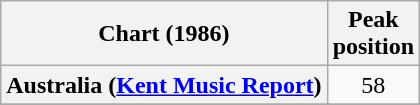<table class="wikitable sortable plainrowheaders">
<tr>
<th scope="col">Chart (1986)</th>
<th scope="col">Peak<br>position</th>
</tr>
<tr>
<th scope="row">Australia (<a href='#'>Kent Music Report</a>)</th>
<td style="text-align:center;">58</td>
</tr>
<tr>
</tr>
</table>
